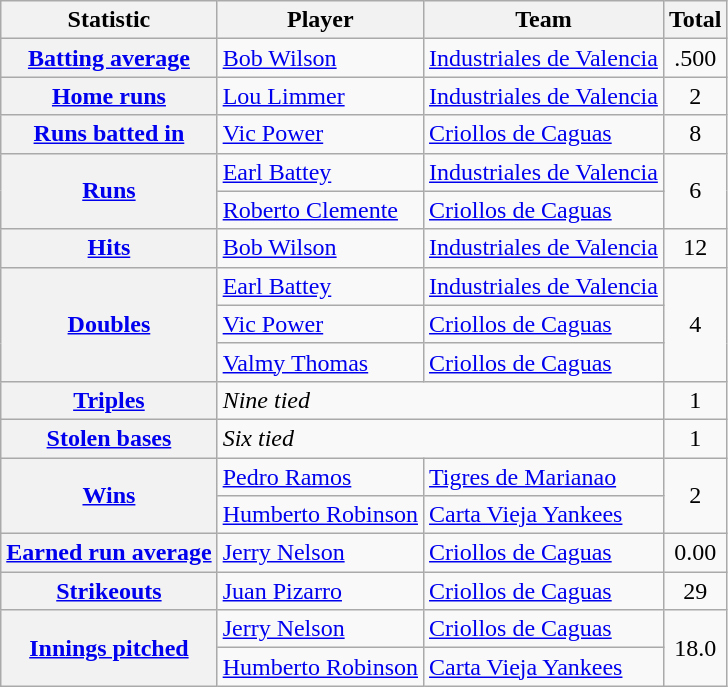<table class="wikitable plainrowheaders">
<tr>
<th scope="col">Statistic</th>
<th scope="col">Player</th>
<th scope="col">Team</th>
<th scope="col">Total</th>
</tr>
<tr>
<th scope="row"><strong><a href='#'>Batting average</a></strong></th>
<td> <a href='#'>Bob Wilson</a></td>
<td> <a href='#'>Industriales de Valencia</a></td>
<td align=center>.500</td>
</tr>
<tr>
<th scope="row"><strong><a href='#'>Home runs</a></strong></th>
<td> <a href='#'>Lou Limmer</a></td>
<td> <a href='#'>Industriales de Valencia</a></td>
<td align=center>2</td>
</tr>
<tr>
<th scope="row"><strong><a href='#'>Runs batted in</a></strong></th>
<td> <a href='#'>Vic Power</a></td>
<td> <a href='#'>Criollos de Caguas</a></td>
<td align=center>8</td>
</tr>
<tr>
<th scope="row" rowspan=2><strong><a href='#'>Runs</a></strong></th>
<td> <a href='#'>Earl Battey</a></td>
<td> <a href='#'>Industriales de Valencia</a></td>
<td align=center rowspan=2>6</td>
</tr>
<tr>
<td> <a href='#'>Roberto Clemente</a></td>
<td> <a href='#'>Criollos de Caguas</a></td>
</tr>
<tr>
<th scope="row"><strong><a href='#'>Hits</a></strong></th>
<td> <a href='#'>Bob Wilson</a></td>
<td> <a href='#'>Industriales de Valencia</a></td>
<td align=center>12</td>
</tr>
<tr>
<th scope="row" rowspan=3><strong><a href='#'>Doubles</a></strong></th>
<td> <a href='#'>Earl Battey</a></td>
<td> <a href='#'>Industriales de Valencia</a></td>
<td align=center rowspan=3>4</td>
</tr>
<tr>
<td> <a href='#'>Vic Power</a></td>
<td> <a href='#'>Criollos de Caguas</a></td>
</tr>
<tr>
<td> <a href='#'>Valmy Thomas</a></td>
<td> <a href='#'>Criollos de Caguas</a></td>
</tr>
<tr>
<th scope="row"><strong><a href='#'>Triples</a></strong></th>
<td colspan=2><em>Nine tied</em></td>
<td align=center>1</td>
</tr>
<tr>
<th scope="row"><strong><a href='#'>Stolen bases</a></strong></th>
<td colspan=2><em>Six tied</em></td>
<td align=center>1</td>
</tr>
<tr>
<th scope="row" rowspan=2><strong><a href='#'>Wins</a></strong></th>
<td> <a href='#'>Pedro Ramos</a></td>
<td> <a href='#'>Tigres de Marianao</a></td>
<td align=center rowspan=2>2</td>
</tr>
<tr>
<td> <a href='#'>Humberto Robinson</a></td>
<td> <a href='#'>Carta Vieja Yankees</a></td>
</tr>
<tr>
<th scope="row"><strong><a href='#'>Earned run average</a></strong></th>
<td> <a href='#'>Jerry Nelson</a></td>
<td> <a href='#'>Criollos de Caguas</a></td>
<td align=center>0.00</td>
</tr>
<tr>
<th scope="row"><strong><a href='#'>Strikeouts</a></strong></th>
<td> <a href='#'>Juan Pizarro</a></td>
<td> <a href='#'>Criollos de Caguas</a></td>
<td align=center>29</td>
</tr>
<tr>
<th scope="row" rowspan=2><strong><a href='#'>Innings pitched</a></strong></th>
<td> <a href='#'>Jerry Nelson</a></td>
<td> <a href='#'>Criollos de Caguas</a></td>
<td align=center rowspan=2>18.0</td>
</tr>
<tr>
<td> <a href='#'>Humberto Robinson</a></td>
<td> <a href='#'>Carta Vieja Yankees</a></td>
</tr>
</table>
